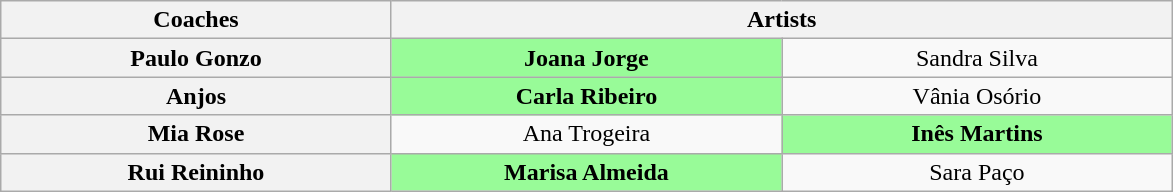<table class="wikitable" style="text-align: center; width: auto">
<tr>
<th width="15%">Coaches</th>
<th colspan="2">Artists</th>
</tr>
<tr>
<th>Paulo Gonzo</th>
<th style="background:palegreen; width:15%">Joana Jorge</th>
<td width="15%">Sandra Silva</td>
</tr>
<tr>
<th>Anjos</th>
<th style="background:palegreen">Carla Ribeiro</th>
<td>Vânia Osório</td>
</tr>
<tr>
<th>Mia Rose</th>
<td>Ana Trogeira</td>
<th style="background:palegreen">Inês Martins</th>
</tr>
<tr>
<th>Rui Reininho</th>
<th style="background:palegreen">Marisa Almeida</th>
<td>Sara Paço</td>
</tr>
</table>
